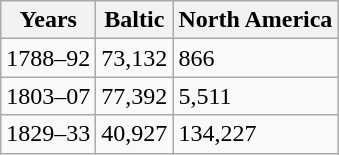<table class="wikitable">
<tr>
<th>Years</th>
<th>Baltic</th>
<th>North America</th>
</tr>
<tr>
<td>1788–92</td>
<td>73,132</td>
<td>866</td>
</tr>
<tr>
<td>1803–07</td>
<td>77,392</td>
<td>5,511</td>
</tr>
<tr>
<td>1829–33</td>
<td>40,927</td>
<td>134,227</td>
</tr>
</table>
